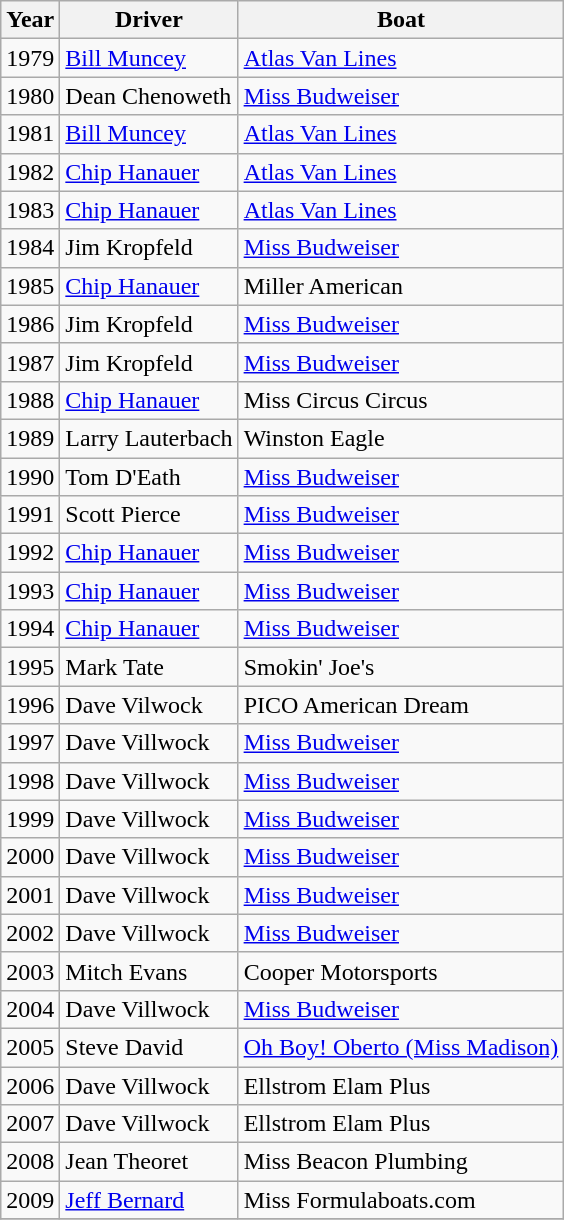<table class="wikitable">
<tr>
<th>Year</th>
<th>Driver</th>
<th>Boat</th>
</tr>
<tr>
<td>1979</td>
<td><a href='#'>Bill Muncey</a></td>
<td><a href='#'>Atlas Van Lines</a></td>
</tr>
<tr>
<td>1980</td>
<td>Dean Chenoweth</td>
<td><a href='#'>Miss Budweiser</a></td>
</tr>
<tr>
<td>1981</td>
<td><a href='#'>Bill Muncey</a></td>
<td><a href='#'>Atlas Van Lines</a></td>
</tr>
<tr>
<td>1982</td>
<td><a href='#'>Chip Hanauer</a></td>
<td><a href='#'>Atlas Van Lines</a></td>
</tr>
<tr>
<td>1983</td>
<td><a href='#'>Chip Hanauer</a></td>
<td><a href='#'>Atlas Van Lines</a></td>
</tr>
<tr>
<td>1984</td>
<td>Jim Kropfeld</td>
<td><a href='#'>Miss Budweiser</a></td>
</tr>
<tr>
<td>1985</td>
<td><a href='#'>Chip Hanauer</a></td>
<td>Miller American</td>
</tr>
<tr>
<td>1986</td>
<td>Jim Kropfeld</td>
<td><a href='#'>Miss Budweiser</a></td>
</tr>
<tr>
<td>1987</td>
<td>Jim Kropfeld</td>
<td><a href='#'>Miss Budweiser</a></td>
</tr>
<tr>
<td>1988</td>
<td><a href='#'>Chip Hanauer</a></td>
<td>Miss Circus Circus</td>
</tr>
<tr>
<td>1989</td>
<td>Larry Lauterbach</td>
<td>Winston Eagle</td>
</tr>
<tr>
<td>1990</td>
<td>Tom D'Eath</td>
<td><a href='#'>Miss Budweiser</a></td>
</tr>
<tr>
<td>1991</td>
<td>Scott Pierce</td>
<td><a href='#'>Miss Budweiser</a></td>
</tr>
<tr>
<td>1992</td>
<td><a href='#'>Chip Hanauer</a></td>
<td><a href='#'>Miss Budweiser</a></td>
</tr>
<tr>
<td>1993</td>
<td><a href='#'>Chip Hanauer</a></td>
<td><a href='#'>Miss Budweiser</a></td>
</tr>
<tr>
<td>1994</td>
<td><a href='#'>Chip Hanauer</a></td>
<td><a href='#'>Miss Budweiser</a></td>
</tr>
<tr>
<td>1995</td>
<td>Mark Tate</td>
<td>Smokin' Joe's</td>
</tr>
<tr>
<td>1996</td>
<td>Dave Vilwock</td>
<td>PICO American Dream</td>
</tr>
<tr>
<td>1997</td>
<td>Dave Villwock</td>
<td><a href='#'>Miss Budweiser</a></td>
</tr>
<tr>
<td>1998</td>
<td>Dave Villwock</td>
<td><a href='#'>Miss Budweiser</a></td>
</tr>
<tr>
<td>1999</td>
<td>Dave Villwock</td>
<td><a href='#'>Miss Budweiser</a></td>
</tr>
<tr>
<td>2000</td>
<td>Dave Villwock</td>
<td><a href='#'>Miss Budweiser</a></td>
</tr>
<tr>
<td>2001</td>
<td>Dave Villwock</td>
<td><a href='#'>Miss Budweiser</a></td>
</tr>
<tr>
<td>2002</td>
<td>Dave Villwock</td>
<td><a href='#'>Miss Budweiser</a></td>
</tr>
<tr>
<td>2003</td>
<td>Mitch Evans</td>
<td>Cooper Motorsports</td>
</tr>
<tr>
<td>2004</td>
<td>Dave Villwock</td>
<td><a href='#'>Miss Budweiser</a></td>
</tr>
<tr>
<td>2005</td>
<td>Steve David</td>
<td><a href='#'>Oh Boy! Oberto (Miss Madison)</a></td>
</tr>
<tr>
<td>2006</td>
<td>Dave Villwock</td>
<td>Ellstrom Elam Plus</td>
</tr>
<tr>
<td>2007</td>
<td>Dave Villwock</td>
<td>Ellstrom Elam Plus</td>
</tr>
<tr>
<td>2008</td>
<td>Jean Theoret</td>
<td>Miss Beacon Plumbing</td>
</tr>
<tr>
<td>2009</td>
<td><a href='#'>Jeff Bernard</a></td>
<td>Miss Formulaboats.com</td>
</tr>
<tr>
</tr>
</table>
